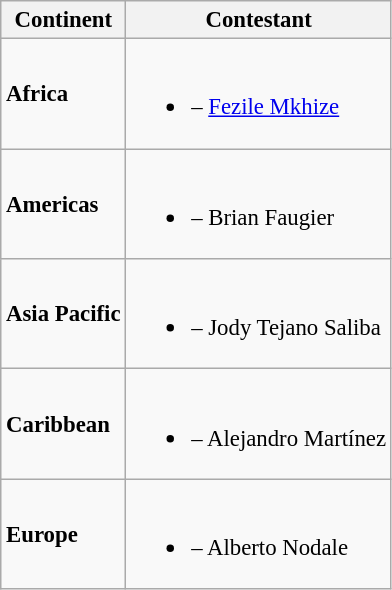<table class="wikitable sortable" style="font-size:95%;">
<tr>
<th>Continent</th>
<th>Contestant</th>
</tr>
<tr>
<td><strong>Africa</strong></td>
<td><br><ul><li><strong></strong> – <a href='#'>Fezile Mkhize</a></li></ul></td>
</tr>
<tr>
<td><strong>Americas</strong></td>
<td><br><ul><li><strong></strong> – Brian Faugier</li></ul></td>
</tr>
<tr>
<td><strong>Asia Pacific</strong></td>
<td><br><ul><li><strong></strong> – Jody Tejano Saliba</li></ul></td>
</tr>
<tr>
<td><strong>Caribbean</strong></td>
<td><br><ul><li><strong></strong> – Alejandro Martínez</li></ul></td>
</tr>
<tr>
<td><strong>Europe</strong></td>
<td><br><ul><li><strong></strong> – Alberto Nodale</li></ul></td>
</tr>
</table>
